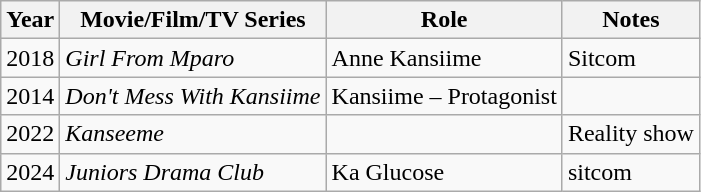<table class="wikitable">
<tr>
<th>Year</th>
<th>Movie/Film/TV Series</th>
<th>Role</th>
<th>Notes</th>
</tr>
<tr>
<td>2018</td>
<td><em>Girl From Mparo</em></td>
<td>Anne Kansiime</td>
<td>Sitcom</td>
</tr>
<tr>
<td>2014</td>
<td><em>Don't Mess With Kansiime</em></td>
<td>Kansiime – Protagonist</td>
<td></td>
</tr>
<tr>
<td>2022</td>
<td><em>Kanseeme</em></td>
<td></td>
<td>Reality show</td>
</tr>
<tr>
<td>2024</td>
<td><em>Juniors Drama Club</em></td>
<td>Ka Glucose</td>
<td>sitcom</td>
</tr>
</table>
